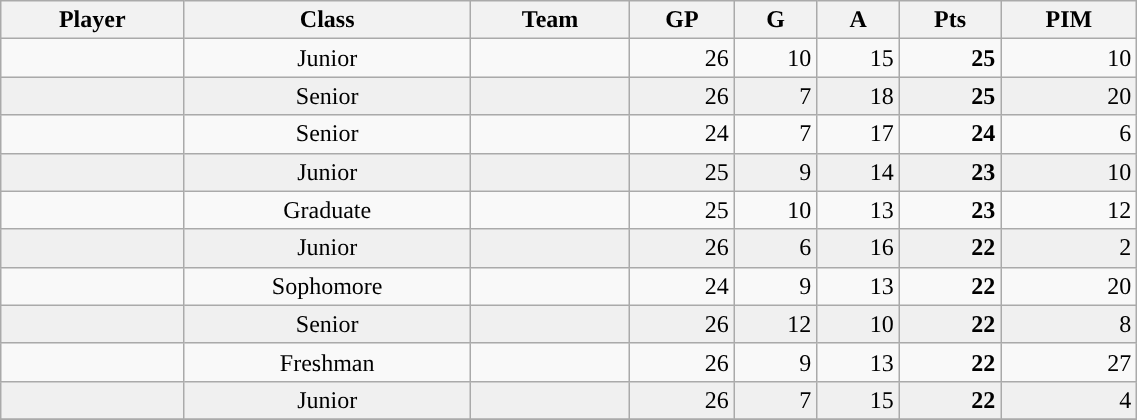<table class="wikitable sortable" style="text-align: center; "width=60%">
<tr>
<th>Player</th>
<th>Class</th>
<th>Team</th>
<th>GP</th>
<th>G</th>
<th>A</th>
<th>Pts</th>
<th>PIM</th>
</tr>
<tr>
<td style="text-align: left"></td>
<td>Junior</td>
<td><strong><a href='#'></a></strong></td>
<td style="text-align: right">26</td>
<td style="text-align: right">10</td>
<td style="text-align: right">15</td>
<td style="text-align: right"><strong>25</strong></td>
<td style="text-align: right">10</td>
</tr>
<tr bgcolor=f0f0f0>
<td style="text-align: left"></td>
<td>Senior</td>
<td><strong><a href='#'></a></strong></td>
<td style="text-align: right">26</td>
<td style="text-align: right">7</td>
<td style="text-align: right">18</td>
<td style="text-align: right"><strong>25</strong></td>
<td style="text-align: right">20</td>
</tr>
<tr>
<td style="text-align: left"></td>
<td>Senior</td>
<td><strong><a href='#'></a></strong></td>
<td style="text-align: right">24</td>
<td style="text-align: right">7</td>
<td style="text-align: right">17</td>
<td style="text-align: right"><strong>24</strong></td>
<td style="text-align: right">6</td>
</tr>
<tr bgcolor=f0f0f0>
<td style="text-align: left"></td>
<td>Junior</td>
<td><strong><a href='#'></a></strong></td>
<td style="text-align: right">25</td>
<td style="text-align: right">9</td>
<td style="text-align: right">14</td>
<td style="text-align: right"><strong>23</strong></td>
<td style="text-align: right">10</td>
</tr>
<tr>
<td style="text-align: left"></td>
<td>Graduate</td>
<td><strong><a href='#'></a></strong></td>
<td style="text-align: right">25</td>
<td style="text-align: right">10</td>
<td style="text-align: right">13</td>
<td style="text-align: right"><strong>23</strong></td>
<td style="text-align: right">12</td>
</tr>
<tr bgcolor=f0f0f0>
<td style="text-align: left"></td>
<td>Junior</td>
<td><strong><a href='#'></a></strong></td>
<td style="text-align: right">26</td>
<td style="text-align: right">6</td>
<td style="text-align: right">16</td>
<td style="text-align: right"><strong>22</strong></td>
<td style="text-align: right">2</td>
</tr>
<tr>
<td style="text-align: left"></td>
<td>Sophomore</td>
<td><strong><a href='#'></a></strong></td>
<td style="text-align: right">24</td>
<td style="text-align: right">9</td>
<td style="text-align: right">13</td>
<td style="text-align: right"><strong>22</strong></td>
<td style="text-align: right">20</td>
</tr>
<tr bgcolor=f0f0f0>
<td style="text-align: left"></td>
<td>Senior</td>
<td><strong><a href='#'></a></strong></td>
<td style="text-align: right">26</td>
<td style="text-align: right">12</td>
<td style="text-align: right">10</td>
<td style="text-align: right"><strong>22</strong></td>
<td style="text-align: right">8</td>
</tr>
<tr>
<td style="text-align: left"></td>
<td>Freshman</td>
<td><strong><a href='#'></a></strong></td>
<td style="text-align: right">26</td>
<td style="text-align: right">9</td>
<td style="text-align: right">13</td>
<td style="text-align: right"><strong>22</strong></td>
<td style="text-align: right">27</td>
</tr>
<tr bgcolor=f0f0f0>
<td style="text-align: left"></td>
<td>Junior</td>
<td><strong><a href='#'></a></strong></td>
<td style="text-align: right">26</td>
<td style="text-align: right">7</td>
<td style="text-align: right">15</td>
<td style="text-align: right"><strong>22</strong></td>
<td style="text-align: right">4</td>
</tr>
<tr>
</tr>
</table>
